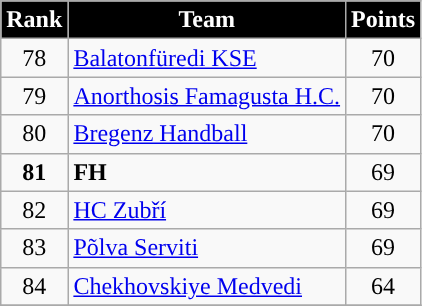<table class="wikitable" style="text-align: center">
<tr>
<th style="color:#FFFFFF; background:#000000">Rank</th>
<th style="color:#FFFFFF; background:#000000">Team</th>
<th style="color:#FFFFFF; background:#000000">Points</th>
</tr>
<tr>
<td>78</td>
<td align=left> <a href='#'>Balatonfüredi KSE</a></td>
<td>70</td>
</tr>
<tr>
<td>79</td>
<td align=left> <a href='#'>Anorthosis Famagusta H.C.</a></td>
<td>70</td>
</tr>
<tr>
<td>80</td>
<td align=left> <a href='#'>Bregenz Handball</a></td>
<td>70</td>
</tr>
<tr>
<td><strong>81</strong></td>
<td align=left> <strong>FH</strong></td>
<td>69</td>
</tr>
<tr>
<td>82</td>
<td align=left> <a href='#'>HC Zubří</a></td>
<td>69</td>
</tr>
<tr>
<td>83</td>
<td align=left> <a href='#'>Põlva Serviti</a></td>
<td>69</td>
</tr>
<tr>
<td>84</td>
<td align=left> <a href='#'>Chekhovskiye Medvedi</a></td>
<td>64</td>
</tr>
<tr>
</tr>
</table>
